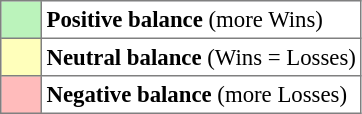<table bgcolor="#f7f8ff" cellpadding="3" cellspacing="0" border="1" style="font-size: 95%; border: grey solid 1px; border-collapse: collapse;text-align:center;">
<tr>
<td style="background: #bbf3bb;"  width="20"></td>
<td bgcolor="#ffffff" align="left"><strong>Positive balance</strong> (more Wins)</td>
</tr>
<tr>
<td style="background: #ffffbb;" width="20"></td>
<td bgcolor="#ffffff" align="left"><strong>Neutral balance</strong> (Wins = Losses)</td>
</tr>
<tr>
<td style="background: #ffbbbb;" width="20"></td>
<td bgcolor="#ffffff" align="left"><strong>Negative balance</strong> (more Losses)</td>
</tr>
</table>
